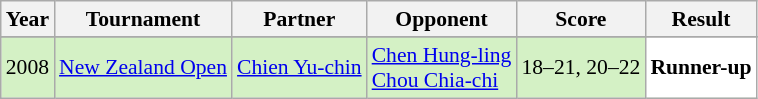<table class="sortable wikitable" style="font-size: 90%;">
<tr>
<th>Year</th>
<th>Tournament</th>
<th>Partner</th>
<th>Opponent</th>
<th>Score</th>
<th>Result</th>
</tr>
<tr>
</tr>
<tr style="background:#D4F1C5">
<td align="center">2008</td>
<td align="left"><a href='#'>New Zealand Open</a></td>
<td align="left"> <a href='#'>Chien Yu-chin</a></td>
<td align="left"> <a href='#'>Chen Hung-ling</a> <br>  <a href='#'>Chou Chia-chi</a></td>
<td align="left">18–21, 20–22</td>
<td style="text-align:left; background:white"> <strong>Runner-up</strong></td>
</tr>
</table>
